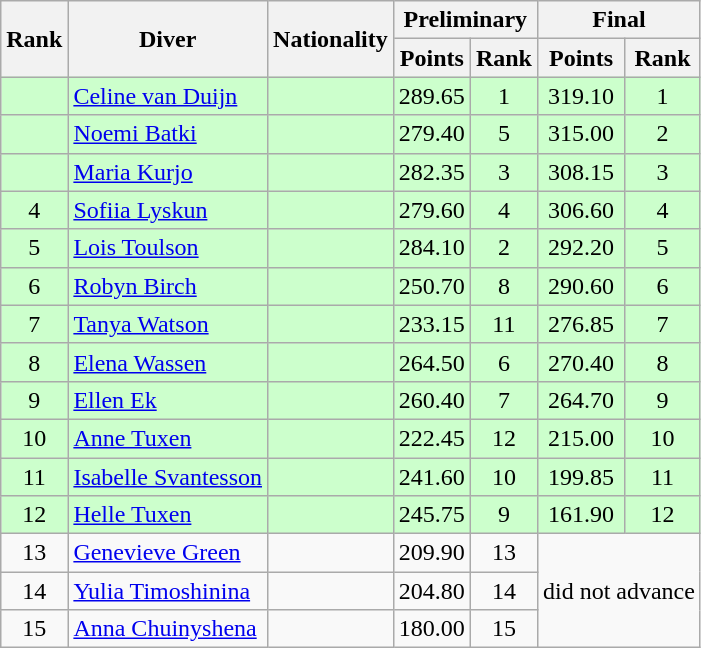<table class="wikitable sortable" style="text-align:center">
<tr>
<th rowspan=2>Rank</th>
<th rowspan=2>Diver</th>
<th rowspan=2>Nationality</th>
<th colspan=2>Preliminary</th>
<th colspan=2>Final</th>
</tr>
<tr>
<th>Points</th>
<th>Rank</th>
<th>Points</th>
<th>Rank</th>
</tr>
<tr bgcolor=ccffcc>
<td></td>
<td align=left><a href='#'>Celine van Duijn</a></td>
<td align=left></td>
<td>289.65</td>
<td>1</td>
<td>319.10</td>
<td>1</td>
</tr>
<tr bgcolor=ccffcc>
<td></td>
<td align=left><a href='#'>Noemi Batki</a></td>
<td align=left></td>
<td>279.40</td>
<td>5</td>
<td>315.00</td>
<td>2</td>
</tr>
<tr bgcolor=ccffcc>
<td></td>
<td align=left><a href='#'>Maria Kurjo</a></td>
<td align=left></td>
<td>282.35</td>
<td>3</td>
<td>308.15</td>
<td>3</td>
</tr>
<tr bgcolor=ccffcc>
<td>4</td>
<td align=left><a href='#'>Sofiia Lyskun</a></td>
<td align=left></td>
<td>279.60</td>
<td>4</td>
<td>306.60</td>
<td>4</td>
</tr>
<tr bgcolor=ccffcc>
<td>5</td>
<td align=left><a href='#'>Lois Toulson</a></td>
<td align=left></td>
<td>284.10</td>
<td>2</td>
<td>292.20</td>
<td>5</td>
</tr>
<tr bgcolor=ccffcc>
<td>6</td>
<td align=left><a href='#'>Robyn Birch</a></td>
<td align=left></td>
<td>250.70</td>
<td>8</td>
<td>290.60</td>
<td>6</td>
</tr>
<tr bgcolor=ccffcc>
<td>7</td>
<td align=left><a href='#'>Tanya Watson</a></td>
<td align=left></td>
<td>233.15</td>
<td>11</td>
<td>276.85</td>
<td>7</td>
</tr>
<tr bgcolor=ccffcc>
<td>8</td>
<td align=left><a href='#'>Elena Wassen</a></td>
<td align=left></td>
<td>264.50</td>
<td>6</td>
<td>270.40</td>
<td>8</td>
</tr>
<tr bgcolor=ccffcc>
<td>9</td>
<td align=left><a href='#'>Ellen Ek</a></td>
<td align=left></td>
<td>260.40</td>
<td>7</td>
<td>264.70</td>
<td>9</td>
</tr>
<tr bgcolor=ccffcc>
<td>10</td>
<td align=left><a href='#'>Anne Tuxen</a></td>
<td align=left></td>
<td>222.45</td>
<td>12</td>
<td>215.00</td>
<td>10</td>
</tr>
<tr bgcolor=ccffcc>
<td>11</td>
<td align=left><a href='#'>Isabelle Svantesson</a></td>
<td align=left></td>
<td>241.60</td>
<td>10</td>
<td>199.85</td>
<td>11</td>
</tr>
<tr bgcolor=ccffcc>
<td>12</td>
<td align=left><a href='#'>Helle Tuxen</a></td>
<td align=left></td>
<td>245.75</td>
<td>9</td>
<td>161.90</td>
<td>12</td>
</tr>
<tr>
<td>13</td>
<td align=left><a href='#'>Genevieve Green</a></td>
<td align=left></td>
<td>209.90</td>
<td>13</td>
<td colspan=2 rowspan=3>did not advance</td>
</tr>
<tr>
<td>14</td>
<td align=left><a href='#'>Yulia Timoshinina</a></td>
<td align=left></td>
<td>204.80</td>
<td>14</td>
</tr>
<tr>
<td>15</td>
<td align=left><a href='#'>Anna Chuinyshena</a></td>
<td align=left></td>
<td>180.00</td>
<td>15</td>
</tr>
</table>
